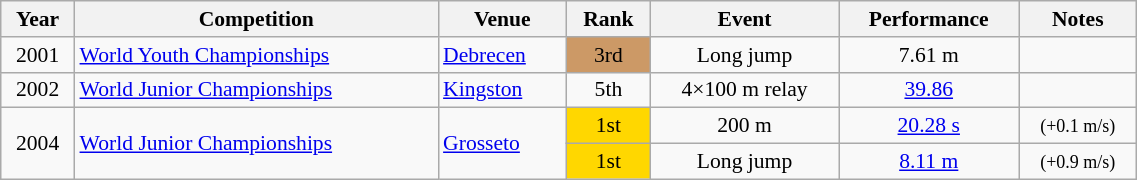<table class="wikitable" width=60% style="font-size:90%; text-align:center;">
<tr>
<th>Year</th>
<th>Competition</th>
<th>Venue</th>
<th>Rank</th>
<th>Event</th>
<th>Performance</th>
<th>Notes</th>
</tr>
<tr>
<td>2001</td>
<td align=left><a href='#'>World Youth Championships</a></td>
<td align=left> <a href='#'>Debrecen</a></td>
<td bgcolor="cc9966">3rd</td>
<td>Long jump</td>
<td>7.61 m</td>
<td></td>
</tr>
<tr>
<td>2002</td>
<td align=left><a href='#'>World Junior Championships</a></td>
<td align=left> <a href='#'>Kingston</a></td>
<td>5th</td>
<td>4×100 m relay</td>
<td><a href='#'>39.86</a></td>
<td></td>
</tr>
<tr>
<td rowspan=2>2004</td>
<td rowspan=2 align=left><a href='#'>World Junior Championships</a></td>
<td rowspan=2 align=left> <a href='#'>Grosseto</a></td>
<td bgcolor=gold>1st</td>
<td>200 m</td>
<td><a href='#'>20.28 s</a></td>
<td><small>(+0.1 m/s)</small></td>
</tr>
<tr>
<td bgcolor=gold>1st</td>
<td>Long jump</td>
<td><a href='#'>8.11 m</a></td>
<td><small>(+0.9 m/s)</small></td>
</tr>
</table>
